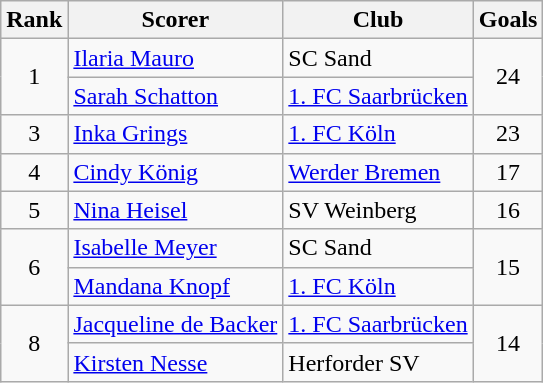<table class="wikitable" style="text-align:center">
<tr>
<th>Rank</th>
<th>Scorer</th>
<th>Club</th>
<th>Goals</th>
</tr>
<tr>
<td rowspan="2">1</td>
<td align="left"> <a href='#'>Ilaria Mauro</a></td>
<td align="left">SC Sand</td>
<td rowspan="2">24</td>
</tr>
<tr>
<td align="left"> <a href='#'>Sarah Schatton</a></td>
<td align="left"><a href='#'>1. FC Saarbrücken</a></td>
</tr>
<tr>
<td>3</td>
<td align="left"> <a href='#'>Inka Grings</a></td>
<td align="left"><a href='#'>1. FC Köln</a></td>
<td>23</td>
</tr>
<tr>
<td>4</td>
<td align="left"> <a href='#'>Cindy König</a></td>
<td align="left"><a href='#'>Werder Bremen</a></td>
<td>17</td>
</tr>
<tr>
<td>5</td>
<td align="left"> <a href='#'>Nina Heisel</a></td>
<td align="left">SV Weinberg</td>
<td>16</td>
</tr>
<tr>
<td rowspan="2">6</td>
<td align="left"> <a href='#'>Isabelle Meyer</a></td>
<td align="left">SC Sand</td>
<td rowspan="2">15</td>
</tr>
<tr>
<td align="left"> <a href='#'>Mandana Knopf</a></td>
<td align="left"><a href='#'>1. FC Köln</a></td>
</tr>
<tr>
<td rowspan="2">8</td>
<td align="left"> <a href='#'>Jacqueline de Backer</a></td>
<td align="left"><a href='#'>1. FC Saarbrücken</a></td>
<td rowspan="2">14</td>
</tr>
<tr>
<td align="left"> <a href='#'>Kirsten Nesse</a></td>
<td align="left">Herforder SV</td>
</tr>
</table>
